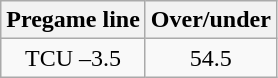<table class="wikitable" style="margin-left: auto; margin-right: auto; border: none; display: inline-table;">
<tr align="center">
<th style=>Pregame line</th>
<th style=>Over/under</th>
</tr>
<tr align="center">
<td>TCU –3.5</td>
<td>54.5</td>
</tr>
</table>
